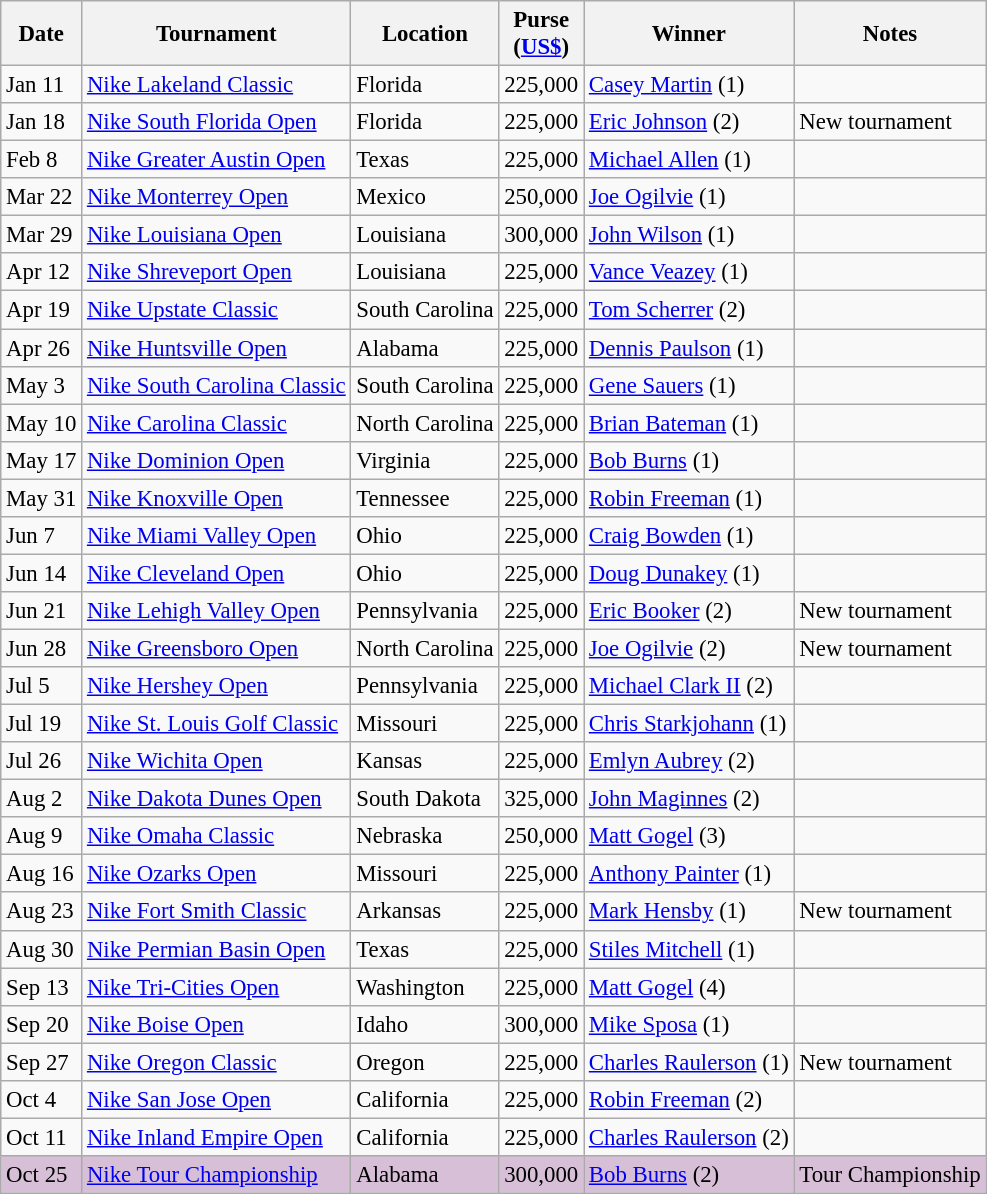<table class="wikitable" style="font-size:95%">
<tr>
<th>Date</th>
<th>Tournament</th>
<th>Location</th>
<th>Purse<br>(<a href='#'>US$</a>)</th>
<th>Winner</th>
<th>Notes</th>
</tr>
<tr>
<td>Jan 11</td>
<td><a href='#'>Nike Lakeland Classic</a></td>
<td>Florida</td>
<td align=right>225,000</td>
<td> <a href='#'>Casey Martin</a> (1)</td>
<td></td>
</tr>
<tr>
<td>Jan 18</td>
<td><a href='#'>Nike South Florida Open</a></td>
<td>Florida</td>
<td align=right>225,000</td>
<td> <a href='#'>Eric Johnson</a> (2)</td>
<td>New tournament</td>
</tr>
<tr>
<td>Feb 8</td>
<td><a href='#'>Nike Greater Austin Open</a></td>
<td>Texas</td>
<td align=right>225,000</td>
<td> <a href='#'>Michael Allen</a> (1)</td>
<td></td>
</tr>
<tr>
<td>Mar 22</td>
<td><a href='#'>Nike Monterrey Open</a></td>
<td>Mexico</td>
<td align=right>250,000</td>
<td> <a href='#'>Joe Ogilvie</a> (1)</td>
<td></td>
</tr>
<tr>
<td>Mar 29</td>
<td><a href='#'>Nike Louisiana Open</a></td>
<td>Louisiana</td>
<td align=right>300,000</td>
<td> <a href='#'>John Wilson</a> (1)</td>
<td></td>
</tr>
<tr>
<td>Apr 12</td>
<td><a href='#'>Nike Shreveport Open</a></td>
<td>Louisiana</td>
<td align=right>225,000</td>
<td> <a href='#'>Vance Veazey</a> (1)</td>
<td></td>
</tr>
<tr>
<td>Apr 19</td>
<td><a href='#'>Nike Upstate Classic</a></td>
<td>South Carolina</td>
<td align=right>225,000</td>
<td> <a href='#'>Tom Scherrer</a> (2)</td>
<td></td>
</tr>
<tr>
<td>Apr 26</td>
<td><a href='#'>Nike Huntsville Open</a></td>
<td>Alabama</td>
<td align=right>225,000</td>
<td> <a href='#'>Dennis Paulson</a> (1)</td>
<td></td>
</tr>
<tr>
<td>May 3</td>
<td><a href='#'>Nike South Carolina Classic</a></td>
<td>South Carolina</td>
<td align=right>225,000</td>
<td> <a href='#'>Gene Sauers</a> (1)</td>
<td></td>
</tr>
<tr>
<td>May 10</td>
<td><a href='#'>Nike Carolina Classic</a></td>
<td>North Carolina</td>
<td align=right>225,000</td>
<td> <a href='#'>Brian Bateman</a> (1)</td>
<td></td>
</tr>
<tr>
<td>May 17</td>
<td><a href='#'>Nike Dominion Open</a></td>
<td>Virginia</td>
<td align=right>225,000</td>
<td> <a href='#'>Bob Burns</a> (1)</td>
<td></td>
</tr>
<tr>
<td>May 31</td>
<td><a href='#'>Nike Knoxville Open</a></td>
<td>Tennessee</td>
<td align=right>225,000</td>
<td> <a href='#'>Robin Freeman</a> (1)</td>
<td></td>
</tr>
<tr>
<td>Jun 7</td>
<td><a href='#'>Nike Miami Valley Open</a></td>
<td>Ohio</td>
<td align=right>225,000</td>
<td> <a href='#'>Craig Bowden</a> (1)</td>
<td></td>
</tr>
<tr>
<td>Jun 14</td>
<td><a href='#'>Nike Cleveland Open</a></td>
<td>Ohio</td>
<td align=right>225,000</td>
<td> <a href='#'>Doug Dunakey</a> (1)</td>
<td></td>
</tr>
<tr>
<td>Jun 21</td>
<td><a href='#'>Nike Lehigh Valley Open</a></td>
<td>Pennsylvania</td>
<td align=right>225,000</td>
<td> <a href='#'>Eric Booker</a> (2)</td>
<td>New tournament</td>
</tr>
<tr>
<td>Jun 28</td>
<td><a href='#'>Nike Greensboro Open</a></td>
<td>North Carolina</td>
<td align=right>225,000</td>
<td> <a href='#'>Joe Ogilvie</a> (2)</td>
<td>New tournament</td>
</tr>
<tr>
<td>Jul 5</td>
<td><a href='#'>Nike Hershey Open</a></td>
<td>Pennsylvania</td>
<td align=right>225,000</td>
<td> <a href='#'>Michael Clark II</a> (2)</td>
<td></td>
</tr>
<tr>
<td>Jul 19</td>
<td><a href='#'>Nike St. Louis Golf Classic</a></td>
<td>Missouri</td>
<td align=right>225,000</td>
<td> <a href='#'>Chris Starkjohann</a> (1)</td>
<td></td>
</tr>
<tr>
<td>Jul 26</td>
<td><a href='#'>Nike Wichita Open</a></td>
<td>Kansas</td>
<td align=right>225,000</td>
<td> <a href='#'>Emlyn Aubrey</a> (2)</td>
<td></td>
</tr>
<tr>
<td>Aug 2</td>
<td><a href='#'>Nike Dakota Dunes Open</a></td>
<td>South Dakota</td>
<td align=right>325,000</td>
<td> <a href='#'>John Maginnes</a> (2)</td>
<td></td>
</tr>
<tr>
<td>Aug 9</td>
<td><a href='#'>Nike Omaha Classic</a></td>
<td>Nebraska</td>
<td align=right>250,000</td>
<td> <a href='#'>Matt Gogel</a> (3)</td>
<td></td>
</tr>
<tr>
<td>Aug 16</td>
<td><a href='#'>Nike Ozarks Open</a></td>
<td>Missouri</td>
<td align=right>225,000</td>
<td> <a href='#'>Anthony Painter</a> (1)</td>
<td></td>
</tr>
<tr>
<td>Aug 23</td>
<td><a href='#'>Nike Fort Smith Classic</a></td>
<td>Arkansas</td>
<td align=right>225,000</td>
<td> <a href='#'>Mark Hensby</a> (1)</td>
<td>New tournament</td>
</tr>
<tr>
<td>Aug 30</td>
<td><a href='#'>Nike Permian Basin Open</a></td>
<td>Texas</td>
<td align=right>225,000</td>
<td> <a href='#'>Stiles Mitchell</a> (1)</td>
<td></td>
</tr>
<tr>
<td>Sep 13</td>
<td><a href='#'>Nike Tri-Cities Open</a></td>
<td>Washington</td>
<td align=right>225,000</td>
<td> <a href='#'>Matt Gogel</a> (4)</td>
<td></td>
</tr>
<tr>
<td>Sep 20</td>
<td><a href='#'>Nike Boise Open</a></td>
<td>Idaho</td>
<td align=right>300,000</td>
<td> <a href='#'>Mike Sposa</a> (1)</td>
<td></td>
</tr>
<tr>
<td>Sep 27</td>
<td><a href='#'>Nike Oregon Classic</a></td>
<td>Oregon</td>
<td align=right>225,000</td>
<td> <a href='#'>Charles Raulerson</a> (1)</td>
<td>New tournament</td>
</tr>
<tr>
<td>Oct 4</td>
<td><a href='#'>Nike San Jose Open</a></td>
<td>California</td>
<td align=right>225,000</td>
<td> <a href='#'>Robin Freeman</a> (2)</td>
<td></td>
</tr>
<tr>
<td>Oct 11</td>
<td><a href='#'>Nike Inland Empire Open</a></td>
<td>California</td>
<td align=right>225,000</td>
<td> <a href='#'>Charles Raulerson</a> (2)</td>
<td></td>
</tr>
<tr style="background:thistle;">
<td>Oct 25</td>
<td><a href='#'>Nike Tour Championship</a></td>
<td>Alabama</td>
<td align=right>300,000</td>
<td> <a href='#'>Bob Burns</a> (2)</td>
<td>Tour Championship</td>
</tr>
</table>
